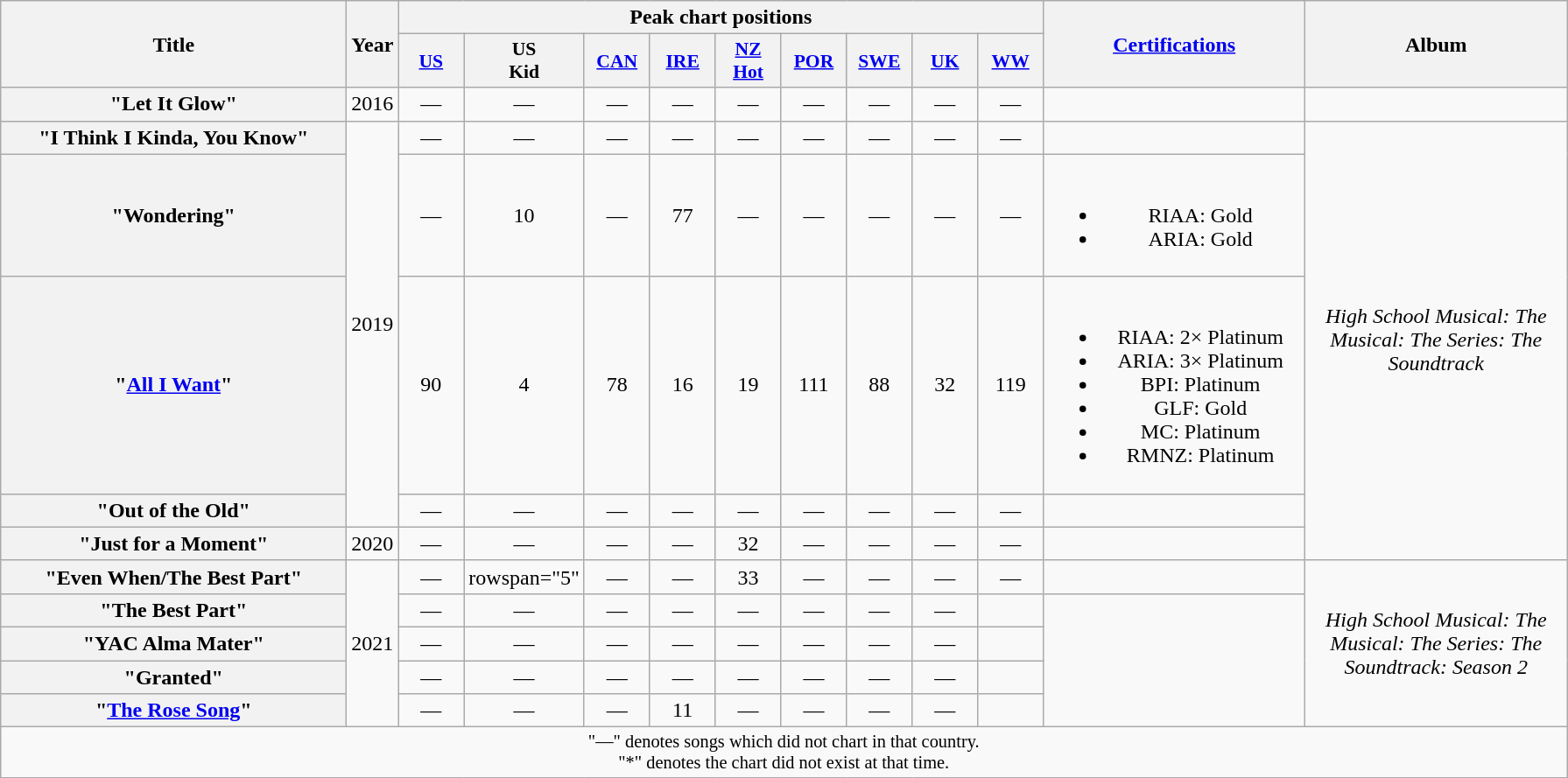<table class="wikitable plainrowheaders" style="text-align:center;">
<tr>
<th scope="col" rowspan="2" style="width:16em;">Title</th>
<th scope="col" rowspan="2">Year</th>
<th scope="col" colspan="9">Peak chart positions</th>
<th scope="col" rowspan="2" style="width:12em;"><a href='#'>Certifications</a></th>
<th scope="col" rowspan="2" style="width:12em;">Album</th>
</tr>
<tr>
<th scope="col" style="width:3em;font-size:90%;"><a href='#'>US</a><br></th>
<th scope="col" style="width:3em;font-size:90%;">US<br>Kid<br></th>
<th scope="col" style="width:3em;font-size:90%;"><a href='#'>CAN</a><br></th>
<th scope="col" style="width:3em;font-size:90%;"><a href='#'>IRE</a><br></th>
<th scope="col" style="width:3em;font-size:90%;"><a href='#'>NZ<br>Hot</a><br></th>
<th scope="col" style="width:3em;font-size:90%;"><a href='#'>POR</a><br></th>
<th scope="col" style="width:3em;font-size:90%;"><a href='#'>SWE</a><br></th>
<th scope="col" style="width:3em;font-size:90%;"><a href='#'>UK</a><br></th>
<th scope="col" style="width:3em;font-size:90%;"><a href='#'>WW</a><br></th>
</tr>
<tr>
<th scope="row">"Let It Glow"<br></th>
<td>2016</td>
<td>—</td>
<td>—</td>
<td>—</td>
<td>—</td>
<td>—</td>
<td>—</td>
<td>—</td>
<td>—</td>
<td>—</td>
<td></td>
<td></td>
</tr>
<tr>
<th scope="row">"I Think I Kinda, You Know" <br></th>
<td rowspan="4">2019</td>
<td>—</td>
<td>—</td>
<td>—</td>
<td>—</td>
<td>—</td>
<td>—</td>
<td>—</td>
<td>—</td>
<td>—</td>
<td></td>
<td rowspan="5"><em>High School Musical: The Musical: The Series: The Soundtrack</em></td>
</tr>
<tr>
<th scope="row">"Wondering" <br></th>
<td>—</td>
<td>10</td>
<td>—</td>
<td>77</td>
<td>—</td>
<td>—</td>
<td>—</td>
<td>—</td>
<td>—</td>
<td><br><ul><li>RIAA: Gold</li><li>ARIA: Gold</li></ul></td>
</tr>
<tr>
<th scope="row">"<a href='#'>All I Want</a>"</th>
<td>90</td>
<td>4</td>
<td>78</td>
<td>16</td>
<td>19</td>
<td>111</td>
<td>88</td>
<td>32</td>
<td>119</td>
<td><br><ul><li>RIAA: 2× Platinum</li><li>ARIA: 3× Platinum</li><li>BPI: Platinum</li><li>GLF: Gold</li><li>MC: Platinum</li><li>RMNZ: Platinum</li></ul></td>
</tr>
<tr>
<th scope="row">"Out of the Old"</th>
<td>—</td>
<td>—</td>
<td>—</td>
<td>—</td>
<td>—</td>
<td>—</td>
<td>—</td>
<td>—</td>
<td>—</td>
<td></td>
</tr>
<tr>
<th scope="row">"Just for a Moment"<br></th>
<td>2020</td>
<td>—</td>
<td>—</td>
<td>—</td>
<td>—</td>
<td>32</td>
<td>—</td>
<td>—</td>
<td>—</td>
<td>—</td>
</tr>
<tr>
<th scope="row">"Even When/The Best Part"<br></th>
<td rowspan="5">2021</td>
<td>—</td>
<td>rowspan="5" </td>
<td>—</td>
<td>—</td>
<td>33</td>
<td>—</td>
<td>—</td>
<td>—</td>
<td>—</td>
<td></td>
<td rowspan="5"><em>High School Musical: The Musical: The Series: The Soundtrack: Season 2</em></td>
</tr>
<tr>
<th scope="row">"The Best Part"</th>
<td>—</td>
<td>—</td>
<td>—</td>
<td>—</td>
<td>—</td>
<td>—</td>
<td>—</td>
<td>—</td>
<td></td>
</tr>
<tr>
<th scope="row">"YAC Alma Mater"</th>
<td>—</td>
<td>—</td>
<td>—</td>
<td>—</td>
<td>—</td>
<td>—</td>
<td>—</td>
<td>—</td>
<td></td>
</tr>
<tr>
<th scope="row">"Granted"</th>
<td>—</td>
<td>—</td>
<td>—</td>
<td>—</td>
<td>—</td>
<td>—</td>
<td>—</td>
<td>—</td>
<td></td>
</tr>
<tr>
<th scope="row">"<a href='#'>The Rose Song</a>"</th>
<td>—</td>
<td>—</td>
<td>—</td>
<td>11</td>
<td>—</td>
<td>—</td>
<td>—</td>
<td>—</td>
<td></td>
</tr>
<tr>
<td colspan="13" style="font-size:85%;">"—" denotes songs which did not chart in that country.<br>"*" denotes the chart did not exist at that time.</td>
</tr>
</table>
